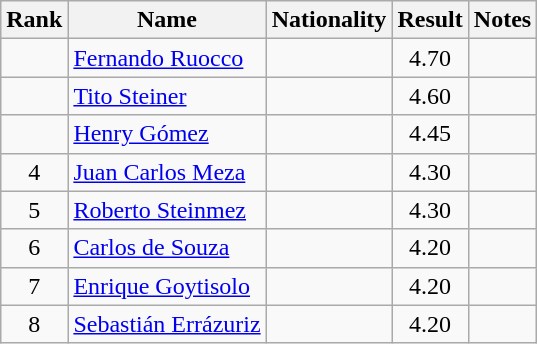<table class="wikitable sortable" style="text-align:center">
<tr>
<th>Rank</th>
<th>Name</th>
<th>Nationality</th>
<th>Result</th>
<th>Notes</th>
</tr>
<tr>
<td></td>
<td align=left><a href='#'>Fernando Ruocco</a></td>
<td align=left></td>
<td>4.70</td>
<td></td>
</tr>
<tr>
<td></td>
<td align=left><a href='#'>Tito Steiner</a></td>
<td align=left></td>
<td>4.60</td>
<td></td>
</tr>
<tr>
<td></td>
<td align=left><a href='#'>Henry Gómez</a></td>
<td align=left></td>
<td>4.45</td>
<td></td>
</tr>
<tr>
<td>4</td>
<td align=left><a href='#'>Juan Carlos Meza</a></td>
<td align=left></td>
<td>4.30</td>
<td></td>
</tr>
<tr>
<td>5</td>
<td align=left><a href='#'>Roberto Steinmez</a></td>
<td align=left></td>
<td>4.30</td>
<td></td>
</tr>
<tr>
<td>6</td>
<td align=left><a href='#'>Carlos de Souza</a></td>
<td align=left></td>
<td>4.20</td>
<td></td>
</tr>
<tr>
<td>7</td>
<td align=left><a href='#'>Enrique Goytisolo</a></td>
<td align=left></td>
<td>4.20</td>
<td></td>
</tr>
<tr>
<td>8</td>
<td align=left><a href='#'>Sebastián Errázuriz</a></td>
<td align=left></td>
<td>4.20</td>
<td></td>
</tr>
</table>
